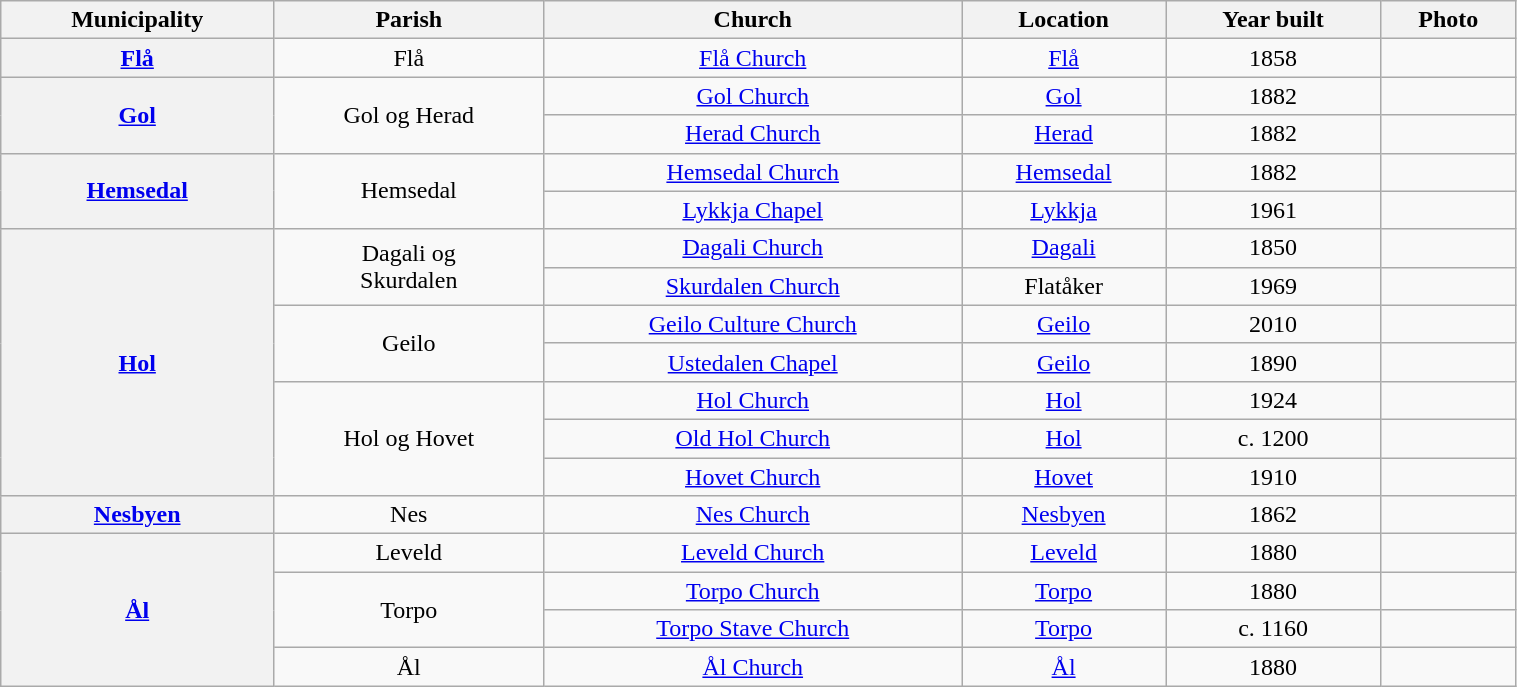<table class="wikitable" style="text-align: center; width: 80%;">
<tr>
<th>Municipality</th>
<th>Parish </th>
<th>Church</th>
<th>Location</th>
<th>Year built</th>
<th>Photo</th>
</tr>
<tr>
<th rowspan="1"><a href='#'>Flå</a></th>
<td rowspan="1">Flå</td>
<td><a href='#'>Flå Church</a></td>
<td><a href='#'>Flå</a></td>
<td>1858</td>
<td></td>
</tr>
<tr>
<th rowspan="2"><a href='#'>Gol</a></th>
<td rowspan="2">Gol og Herad</td>
<td><a href='#'>Gol Church</a></td>
<td><a href='#'>Gol</a></td>
<td>1882</td>
<td></td>
</tr>
<tr>
<td><a href='#'>Herad Church</a></td>
<td><a href='#'>Herad</a></td>
<td>1882</td>
<td></td>
</tr>
<tr>
<th rowspan="2"><a href='#'>Hemsedal</a></th>
<td rowspan="2">Hemsedal</td>
<td><a href='#'>Hemsedal Church</a></td>
<td><a href='#'>Hemsedal</a></td>
<td>1882</td>
<td></td>
</tr>
<tr>
<td><a href='#'>Lykkja Chapel</a></td>
<td><a href='#'>Lykkja</a></td>
<td>1961</td>
<td></td>
</tr>
<tr>
<th rowspan="7"><a href='#'>Hol</a></th>
<td rowspan="2">Dagali og<br>Skurdalen</td>
<td><a href='#'>Dagali Church</a></td>
<td><a href='#'>Dagali</a></td>
<td>1850</td>
<td></td>
</tr>
<tr>
<td><a href='#'>Skurdalen Church</a></td>
<td>Flatåker</td>
<td>1969</td>
<td></td>
</tr>
<tr>
<td rowspan="2">Geilo</td>
<td><a href='#'>Geilo Culture Church</a></td>
<td><a href='#'>Geilo</a></td>
<td>2010</td>
<td></td>
</tr>
<tr>
<td><a href='#'>Ustedalen Chapel</a></td>
<td><a href='#'>Geilo</a></td>
<td>1890</td>
<td></td>
</tr>
<tr>
<td rowspan="3">Hol og Hovet</td>
<td><a href='#'>Hol Church</a></td>
<td><a href='#'>Hol</a></td>
<td>1924</td>
<td></td>
</tr>
<tr>
<td><a href='#'>Old Hol Church</a></td>
<td><a href='#'>Hol</a></td>
<td>c. 1200</td>
<td></td>
</tr>
<tr>
<td><a href='#'>Hovet Church</a></td>
<td><a href='#'>Hovet</a></td>
<td>1910</td>
<td></td>
</tr>
<tr>
<th rowspan="1"><a href='#'>Nesbyen</a></th>
<td rowspan="1">Nes</td>
<td><a href='#'>Nes Church</a></td>
<td><a href='#'>Nesbyen</a></td>
<td>1862</td>
<td></td>
</tr>
<tr>
<th rowspan="4"><a href='#'>Ål</a></th>
<td rowspan="1">Leveld</td>
<td><a href='#'>Leveld Church</a></td>
<td><a href='#'>Leveld</a></td>
<td>1880</td>
<td></td>
</tr>
<tr>
<td rowspan="2">Torpo</td>
<td><a href='#'>Torpo Church</a></td>
<td><a href='#'>Torpo</a></td>
<td>1880</td>
<td></td>
</tr>
<tr>
<td><a href='#'>Torpo Stave Church</a></td>
<td><a href='#'>Torpo</a></td>
<td>c. 1160</td>
<td></td>
</tr>
<tr>
<td rowspan="1">Ål</td>
<td><a href='#'>Ål Church</a></td>
<td><a href='#'>Ål</a></td>
<td>1880</td>
<td></td>
</tr>
</table>
